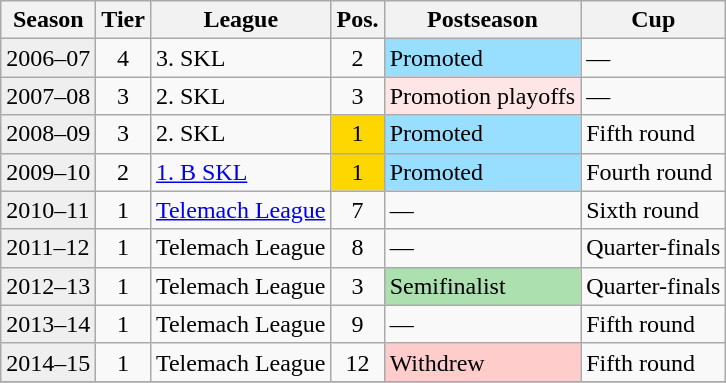<table class="wikitable">
<tr>
<th>Season</th>
<th>Tier</th>
<th>League</th>
<th>Pos.</th>
<th>Postseason</th>
<th>Cup</th>
</tr>
<tr>
<td style="background:#EFEFEF;">2006–07</td>
<td align="center">4</td>
<td>3. SKL</td>
<td align="center">2</td>
<td style="background:#97DEFF">Promoted</td>
<td>—</td>
</tr>
<tr>
<td style="background:#EFEFEF;">2007–08</td>
<td align="center">3</td>
<td>2. SKL</td>
<td align="center">3</td>
<td style="background:#FFE6E6">Promotion playoffs</td>
<td>—</td>
</tr>
<tr>
<td style="background:#efefef;">2008–09</td>
<td align="center">3</td>
<td>2. SKL</td>
<td style="background:gold" align="center">1</td>
<td style="background:#97DEFF">Promoted</td>
<td>Fifth round</td>
</tr>
<tr>
<td style="background:#EFEFEF;">2009–10</td>
<td align="center">2</td>
<td><a href='#'>1. B SKL</a></td>
<td style="background:gold"  align="center">1</td>
<td style="background:#97DEFF">Promoted</td>
<td>Fourth round</td>
</tr>
<tr>
<td style="background:#EFEFEF;">2010–11</td>
<td align="center">1</td>
<td><a href='#'>Telemach League</a></td>
<td align="center">7</td>
<td>—</td>
<td>Sixth round</td>
</tr>
<tr>
<td style="background:#EFEFEF;">2011–12</td>
<td align="center">1</td>
<td>Telemach League</td>
<td align="center">8</td>
<td>—</td>
<td>Quarter-finals</td>
</tr>
<tr>
<td style="background:#EFEFEF;">2012–13</td>
<td align="center">1</td>
<td>Telemach League</td>
<td align="center">3</td>
<td style="background:#ACE1AF">Semifinalist</td>
<td>Quarter-finals</td>
</tr>
<tr>
<td style="background:#EFEFEF;">2013–14</td>
<td align="center">1</td>
<td>Telemach League</td>
<td align="center">9</td>
<td>—</td>
<td>Fifth round</td>
</tr>
<tr>
<td style="background:#EFEFEF;">2014–15</td>
<td align="center">1</td>
<td>Telemach League</td>
<td align="center">12</td>
<td style="background:#FFCCCC">Withdrew</td>
<td>Fifth round</td>
</tr>
<tr>
</tr>
</table>
